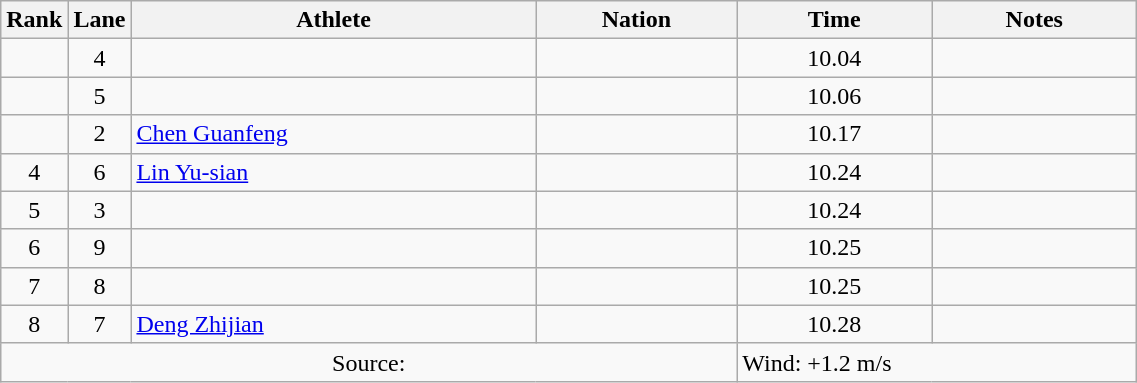<table class="wikitable sortable" style="text-align:center;width: 60%;">
<tr>
<th scope="col" style="width: 10px;">Rank</th>
<th scope="col" style="width: 10px;">Lane</th>
<th scope="col">Athlete</th>
<th scope="col">Nation</th>
<th scope="col">Time</th>
<th scope="col">Notes</th>
</tr>
<tr>
<td></td>
<td>4</td>
<td align=left></td>
<td align=left></td>
<td>10.04</td>
<td></td>
</tr>
<tr>
<td></td>
<td>5</td>
<td align=left></td>
<td align=left></td>
<td>10.06</td>
<td></td>
</tr>
<tr>
<td></td>
<td>2</td>
<td align=left><a href='#'>Chen Guanfeng</a></td>
<td align=left></td>
<td>10.17</td>
<td></td>
</tr>
<tr>
<td>4</td>
<td>6</td>
<td align=left><a href='#'>Lin Yu-sian</a></td>
<td align=left></td>
<td>10.24</td>
<td></td>
</tr>
<tr>
<td>5</td>
<td>3</td>
<td align=left></td>
<td align=left></td>
<td>10.24</td>
<td></td>
</tr>
<tr>
<td>6</td>
<td>9</td>
<td align=left></td>
<td align=left></td>
<td>10.25</td>
<td></td>
</tr>
<tr>
<td>7</td>
<td>8</td>
<td align=left></td>
<td align=left></td>
<td>10.25</td>
<td></td>
</tr>
<tr>
<td>8</td>
<td>7</td>
<td align=left><a href='#'>Deng Zhijian</a></td>
<td align=left></td>
<td>10.28</td>
<td></td>
</tr>
<tr class="sortbottom">
<td colspan="4">Source:</td>
<td colspan="2" style="text-align:left;">Wind: +1.2 m/s</td>
</tr>
</table>
